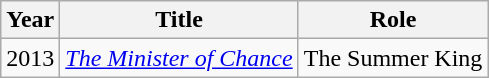<table class="wikitable sortable">
<tr>
<th>Year</th>
<th>Title</th>
<th>Role</th>
</tr>
<tr>
<td>2013</td>
<td><em><a href='#'>The Minister of Chance</a></em></td>
<td>The Summer King</td>
</tr>
</table>
